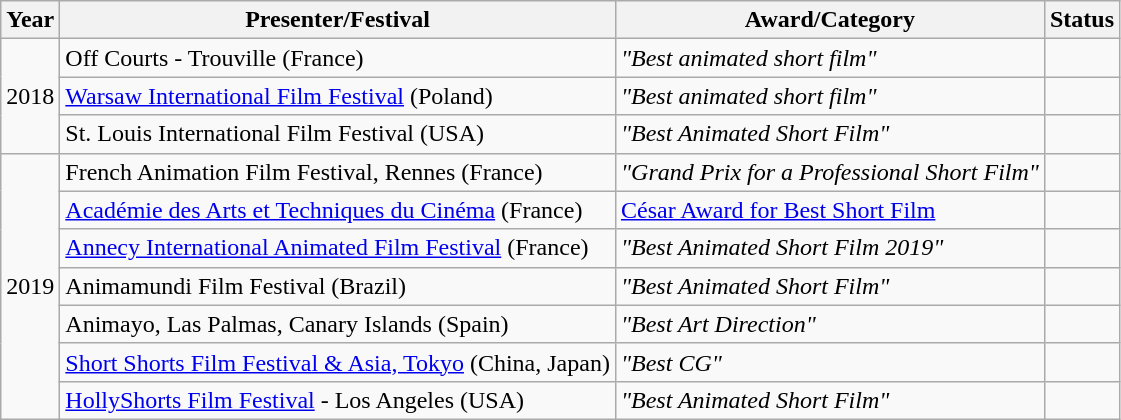<table class="wikitable">
<tr>
<th>Year</th>
<th>Presenter/Festival</th>
<th>Award/Category</th>
<th>Status</th>
</tr>
<tr>
<td rowspan="3">2018</td>
<td>Off Courts - Trouville (France)</td>
<td><em>"Best animated short film"</em></td>
<td></td>
</tr>
<tr>
<td><a href='#'>Warsaw International Film Festival</a> (Poland)</td>
<td><em>"Best animated short film"</em></td>
<td></td>
</tr>
<tr>
<td>St. Louis International Film Festival (USA)</td>
<td><em>"Best Animated Short Film"</em></td>
<td></td>
</tr>
<tr>
<td rowspan="8">2019</td>
<td>French Animation Film Festival, Rennes (France)</td>
<td><em>"Grand Prix for a Professional Short Film"</em></td>
<td></td>
</tr>
<tr>
<td><a href='#'>Académie des Arts et Techniques du Cinéma</a> (France)</td>
<td><a href='#'>César Award for Best Short Film</a></td>
<td></td>
</tr>
<tr>
<td><a href='#'>Annecy International Animated Film Festival</a> (France)</td>
<td><em>"Best Animated Short Film 2019"</em></td>
<td></td>
</tr>
<tr>
<td>Animamundi Film Festival (Brazil)</td>
<td><em>"Best Animated Short Film"</em></td>
<td></td>
</tr>
<tr>
<td>Animayo, Las Palmas, Canary Islands (Spain)</td>
<td><em>"Best Art Direction"</em></td>
<td></td>
</tr>
<tr>
<td><a href='#'>Short Shorts Film Festival & Asia, Tokyo</a> (China, Japan)</td>
<td><em>"Best CG"</em></td>
<td></td>
</tr>
<tr>
<td><a href='#'>HollyShorts Film Festival</a> - Los Angeles (USA)</td>
<td><em>"Best Animated Short Film"</em></td>
<td></td>
</tr>
</table>
